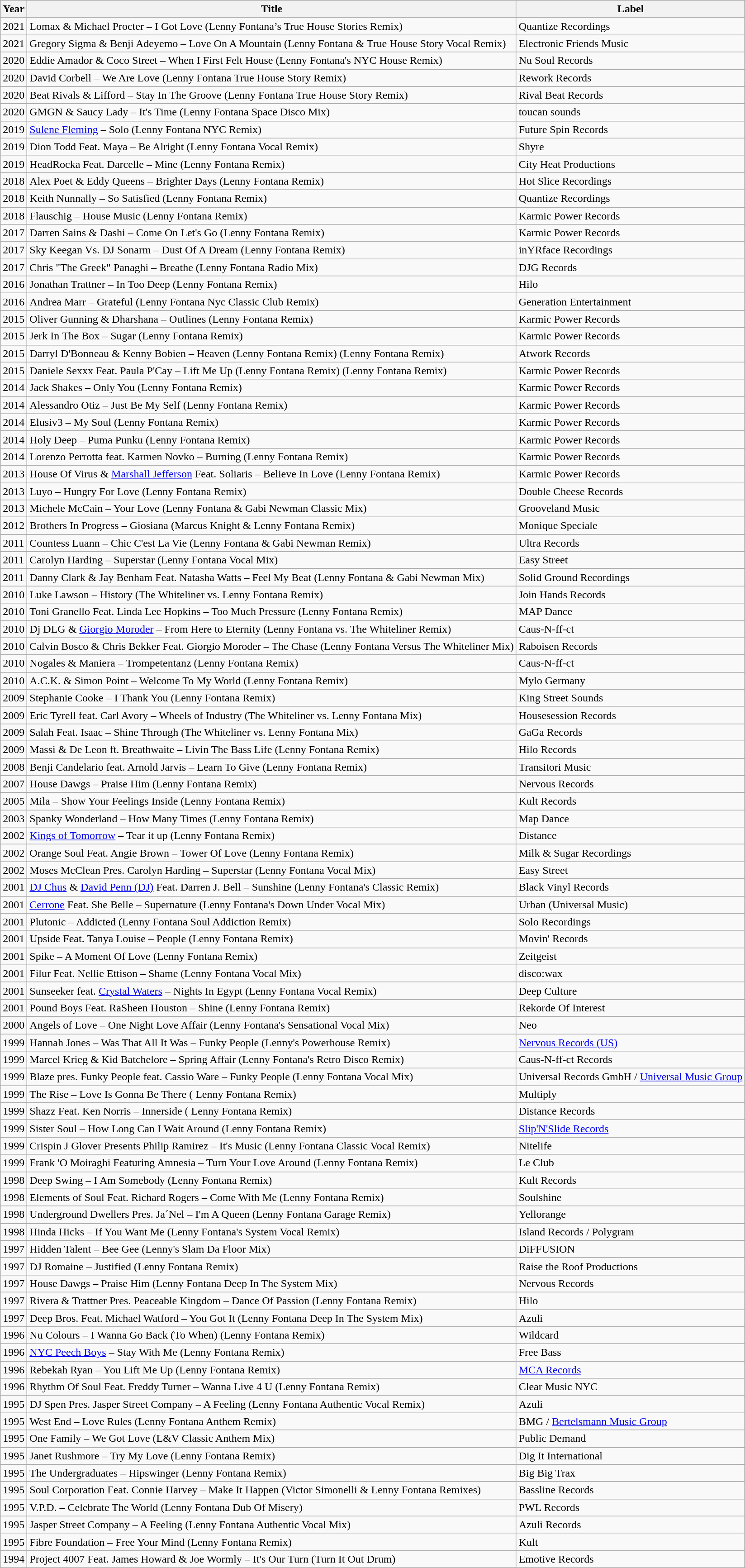<table class="wikitable sortable">
<tr>
<th>Year</th>
<th>Title</th>
<th>Label</th>
</tr>
<tr>
<td>2021</td>
<td>Lomax & Michael Procter – I Got Love (Lenny Fontana’s True House Stories Remix)</td>
<td>Quantize Recordings</td>
</tr>
<tr>
<td>2021</td>
<td>Gregory Sigma & Benji Adeyemo – Love On A Mountain (Lenny Fontana & True House Story Vocal Remix)</td>
<td>Electronic Friends Music</td>
</tr>
<tr>
<td>2020</td>
<td>Eddie Amador & Coco Street – When I First Felt House (Lenny Fontana's NYC House Remix)</td>
<td>Nu Soul Records</td>
</tr>
<tr>
<td>2020</td>
<td>David Corbell – We Are Love (Lenny Fontana True House Story Remix)</td>
<td>Rework Records</td>
</tr>
<tr>
<td>2020</td>
<td>Beat Rivals & Lifford – Stay In The Groove (Lenny Fontana True House Story Remix)</td>
<td>Rival Beat Records</td>
</tr>
<tr>
<td>2020</td>
<td>GMGN &  Saucy Lady – It's Time (Lenny Fontana Space Disco Mix)</td>
<td>toucan sounds</td>
</tr>
<tr>
<td>2019</td>
<td><a href='#'>Sulene Fleming</a> – Solo (Lenny Fontana NYC Remix)</td>
<td>Future Spin Records</td>
</tr>
<tr>
<td>2019</td>
<td>Dion Todd Feat. Maya – Be Alright (Lenny Fontana Vocal Remix)</td>
<td>Shyre</td>
</tr>
<tr>
<td>2019</td>
<td>HeadRocka Feat. Darcelle – Mine (Lenny Fontana Remix)</td>
<td>City Heat Productions</td>
</tr>
<tr>
<td>2018</td>
<td>Alex Poet & Eddy Queens – Brighter Days (Lenny Fontana Remix)</td>
<td>Hot Slice Recordings</td>
</tr>
<tr>
<td>2018</td>
<td>Keith Nunnally – So Satisfied (Lenny Fontana Remix)</td>
<td>Quantize Recordings</td>
</tr>
<tr>
<td>2018</td>
<td>Flauschig – House Music (Lenny Fontana Remix)</td>
<td>Karmic Power Records</td>
</tr>
<tr>
<td>2017</td>
<td>Darren Sains & Dashi – Come On Let's Go (Lenny Fontana Remix)</td>
<td>Karmic Power Records</td>
</tr>
<tr>
<td>2017</td>
<td>Sky Keegan Vs. DJ Sonarm – Dust Of A Dream (Lenny Fontana Remix)</td>
<td>inYRface Recordings</td>
</tr>
<tr>
<td>2017</td>
<td>Chris "The Greek" Panaghi – Breathe (Lenny Fontana Radio Mix)</td>
<td>DJG Records</td>
</tr>
<tr>
<td>2016</td>
<td>Jonathan Trattner – In Too Deep (Lenny Fontana Remix)</td>
<td>Hilo</td>
</tr>
<tr>
<td>2016</td>
<td>Andrea Marr – Grateful (Lenny Fontana Nyc Classic Club Remix)</td>
<td>Generation Entertainment</td>
</tr>
<tr>
<td>2015</td>
<td>Oliver Gunning & Dharshana – Outlines (Lenny Fontana Remix)</td>
<td>Karmic Power Records</td>
</tr>
<tr>
<td>2015</td>
<td>Jerk In The Box – Sugar (Lenny Fontana Remix)</td>
<td>Karmic Power Records</td>
</tr>
<tr>
<td>2015</td>
<td>Darryl D'Bonneau & Kenny Bobien – Heaven (Lenny Fontana Remix) (Lenny Fontana Remix)</td>
<td>Atwork Records</td>
</tr>
<tr>
<td>2015</td>
<td>Daniele Sexxx Feat. Paula P'Cay – Lift Me Up (Lenny Fontana Remix) (Lenny Fontana Remix)</td>
<td>Karmic Power Records</td>
</tr>
<tr>
<td>2014</td>
<td>Jack Shakes – Only You (Lenny Fontana Remix)</td>
<td>Karmic Power Records</td>
</tr>
<tr>
<td>2014</td>
<td>Alessandro Otiz – Just Be My Self (Lenny Fontana Remix)</td>
<td>Karmic Power Records</td>
</tr>
<tr>
<td>2014</td>
<td>Elusiv3 – My Soul (Lenny Fontana Remix)</td>
<td>Karmic Power Records</td>
</tr>
<tr>
<td>2014</td>
<td>Holy Deep – Puma Punku (Lenny Fontana Remix)</td>
<td>Karmic Power Records</td>
</tr>
<tr>
<td>2014</td>
<td>Lorenzo Perrotta feat. Karmen Novko – Burning (Lenny Fontana Remix)</td>
<td>Karmic Power Records</td>
</tr>
<tr>
<td>2013</td>
<td>House Of Virus & <a href='#'>Marshall Jefferson</a> Feat. Soliaris – Believe In Love (Lenny Fontana Remix)</td>
<td>Karmic Power Records</td>
</tr>
<tr>
<td>2013</td>
<td>Luyo – Hungry For Love (Lenny Fontana Remix)</td>
<td>Double Cheese Records</td>
</tr>
<tr>
<td>2013</td>
<td>Michele McCain – Your Love (Lenny Fontana & Gabi Newman Classic Mix)</td>
<td>Grooveland Music</td>
</tr>
<tr>
<td>2012</td>
<td>Brothers In Progress – Giosiana (Marcus Knight & Lenny Fontana Remix)</td>
<td>Monique Speciale</td>
</tr>
<tr>
<td>2011</td>
<td>Countess Luann – Chic C'est La Vie (Lenny Fontana & Gabi Newman Remix)</td>
<td>Ultra Records</td>
</tr>
<tr>
<td>2011</td>
<td>Carolyn Harding – Superstar (Lenny Fontana Vocal Mix)</td>
<td>Easy Street</td>
</tr>
<tr>
<td>2011</td>
<td>Danny Clark & Jay Benham Feat. Natasha Watts – Feel My Beat (Lenny Fontana & Gabi Newman Mix)</td>
<td>Solid Ground Recordings</td>
</tr>
<tr>
<td>2010</td>
<td>Luke Lawson – History (The Whiteliner vs. Lenny Fontana Remix)</td>
<td>Join Hands Records</td>
</tr>
<tr>
<td>2010</td>
<td>Toni Granello Feat. Linda Lee Hopkins – Too Much Pressure (Lenny Fontana Remix)</td>
<td>MAP Dance</td>
</tr>
<tr>
<td>2010</td>
<td>Dj DLG & <a href='#'>Giorgio Moroder</a> – From Here to Eternity (Lenny Fontana vs. The Whiteliner Remix)</td>
<td>Caus-N-ff-ct</td>
</tr>
<tr>
<td>2010</td>
<td>Calvin Bosco & Chris Bekker Feat. Giorgio Moroder – The Chase (Lenny Fontana Versus The Whiteliner Mix)</td>
<td>Raboisen Records</td>
</tr>
<tr>
<td>2010</td>
<td>Nogales & Maniera – Trompetentanz (Lenny Fontana Remix)</td>
<td>Caus-N-ff-ct</td>
</tr>
<tr>
<td>2010</td>
<td>A.C.K. & Simon Point – Welcome To My World (Lenny Fontana Remix)</td>
<td>Mylo Germany</td>
</tr>
<tr>
<td>2009</td>
<td>Stephanie Cooke – I Thank You (Lenny Fontana Remix)</td>
<td>King Street Sounds</td>
</tr>
<tr>
<td>2009</td>
<td>Eric Tyrell feat. Carl Avory – Wheels of Industry (The Whiteliner vs. Lenny Fontana Mix)</td>
<td>Housesession Records</td>
</tr>
<tr>
<td>2009</td>
<td>Salah Feat. Isaac – Shine Through (The Whiteliner vs. Lenny Fontana Mix)</td>
<td>GaGa Records</td>
</tr>
<tr>
<td>2009</td>
<td>Massi & De Leon ft. Breathwaite – Livin The Bass Life (Lenny Fontana Remix)</td>
<td>Hilo Records</td>
</tr>
<tr>
<td>2008</td>
<td>Benji Candelario feat. Arnold Jarvis – Learn To Give (Lenny Fontana Remix)</td>
<td>Transitori Music</td>
</tr>
<tr>
<td>2007</td>
<td>House Dawgs – Praise Him (Lenny Fontana Remix)</td>
<td>Nervous Records</td>
</tr>
<tr>
<td>2005</td>
<td>Mila – Show Your Feelings Inside (Lenny Fontana Remix)</td>
<td>Kult Records</td>
</tr>
<tr>
<td>2003</td>
<td>Spanky Wonderland – How Many Times (Lenny Fontana Remix)</td>
<td>Map Dance</td>
</tr>
<tr>
<td>2002</td>
<td><a href='#'>Kings of Tomorrow</a> – Tear it up (Lenny Fontana Remix)</td>
<td>Distance</td>
</tr>
<tr>
<td>2002</td>
<td>Orange Soul Feat. Angie Brown – Tower Of Love (Lenny Fontana Remix)</td>
<td>Milk & Sugar Recordings</td>
</tr>
<tr>
<td>2002</td>
<td>Moses McClean Pres. Carolyn Harding – Superstar (Lenny Fontana Vocal Mix)</td>
<td>Easy Street</td>
</tr>
<tr>
<td>2001</td>
<td><a href='#'>DJ Chus</a> & <a href='#'>David Penn (DJ)</a> Feat. Darren J. Bell – Sunshine (Lenny Fontana's Classic Remix)</td>
<td>Black Vinyl Records</td>
</tr>
<tr>
<td>2001</td>
<td><a href='#'>Cerrone</a> Feat. She Belle – Supernature (Lenny Fontana's Down Under Vocal Mix)</td>
<td>Urban (Universal Music)</td>
</tr>
<tr>
<td>2001</td>
<td>Plutonic – Addicted (Lenny Fontana Soul Addiction Remix)</td>
<td>Solo Recordings</td>
</tr>
<tr>
<td>2001</td>
<td>Upside Feat. Tanya Louise – People (Lenny Fontana Remix)</td>
<td>Movin' Records</td>
</tr>
<tr>
<td>2001</td>
<td>Spike – A Moment Of Love (Lenny Fontana Remix)</td>
<td>Zeitgeist</td>
</tr>
<tr>
<td>2001</td>
<td>Filur Feat. Nellie Ettison – Shame (Lenny Fontana Vocal Mix)</td>
<td>disco:wax</td>
</tr>
<tr>
<td>2001</td>
<td>Sunseeker feat. <a href='#'>Crystal Waters</a> – Nights In Egypt (Lenny Fontana Vocal Remix)</td>
<td>Deep Culture</td>
</tr>
<tr>
<td>2001</td>
<td>Pound Boys Feat. RaSheen Houston – Shine (Lenny Fontana Remix)</td>
<td>Rekorde Of Interest</td>
</tr>
<tr>
<td>2000</td>
<td>Angels of Love – One Night Love Affair (Lenny Fontana's Sensational Vocal Mix)</td>
<td>Neo</td>
</tr>
<tr>
<td>1999</td>
<td>Hannah Jones – Was That All It Was – Funky People (Lenny's Powerhouse Remix)</td>
<td><a href='#'>Nervous Records (US)</a></td>
</tr>
<tr>
<td>1999</td>
<td>Marcel Krieg & Kid Batchelore – Spring Affair (Lenny Fontana's Retro Disco Remix)</td>
<td>Caus-N-ff-ct Records</td>
</tr>
<tr>
<td>1999</td>
<td>Blaze pres. Funky People feat. Cassio Ware – Funky People (Lenny Fontana Vocal Mix)</td>
<td>Universal Records GmbH / <a href='#'>Universal Music Group</a></td>
</tr>
<tr>
<td>1999</td>
<td>The Rise – Love Is Gonna Be There ( Lenny Fontana Remix)</td>
<td>Multiply</td>
</tr>
<tr>
<td>1999</td>
<td>Shazz Feat. Ken Norris – Innerside ( Lenny Fontana Remix)</td>
<td>Distance Records</td>
</tr>
<tr>
<td>1999</td>
<td>Sister Soul – How Long Can I Wait Around (Lenny Fontana Remix)</td>
<td><a href='#'>Slip'N'Slide Records</a></td>
</tr>
<tr>
<td>1999</td>
<td>Crispin J Glover Presents Philip Ramirez – It's Music (Lenny Fontana Classic Vocal Remix)</td>
<td>Nitelife</td>
</tr>
<tr>
<td>1999</td>
<td>Frank 'O Moiraghi Featuring Amnesia – Turn Your Love Around (Lenny Fontana Remix)</td>
<td>Le Club</td>
</tr>
<tr>
<td>1998</td>
<td>Deep Swing – I Am Somebody (Lenny Fontana Remix)</td>
<td>Kult Records</td>
</tr>
<tr>
<td>1998</td>
<td>Elements of Soul Feat. Richard Rogers – Come With Me (Lenny Fontana Remix)</td>
<td>Soulshine</td>
</tr>
<tr>
<td>1998</td>
<td>Underground Dwellers Pres. Ja´Nel – I'm A Queen (Lenny Fontana Garage Remix)</td>
<td>Yellorange</td>
</tr>
<tr>
<td>1998</td>
<td>Hinda Hicks – If You Want Me (Lenny Fontana's System Vocal Remix)</td>
<td>Island Records / Polygram</td>
</tr>
<tr>
<td>1997</td>
<td>Hidden Talent – Bee Gee (Lenny's Slam Da Floor Mix)</td>
<td>DiFFUSION</td>
</tr>
<tr>
<td>1997</td>
<td>DJ Romaine – Justified (Lenny Fontana Remix)</td>
<td>Raise the Roof Productions</td>
</tr>
<tr>
<td>1997</td>
<td>House Dawgs – Praise Him (Lenny Fontana Deep In The System Mix)</td>
<td>Nervous Records</td>
</tr>
<tr>
<td>1997</td>
<td>Rivera & Trattner Pres. Peaceable Kingdom – Dance Of Passion (Lenny Fontana Remix)</td>
<td>Hilo</td>
</tr>
<tr>
<td>1997</td>
<td>Deep Bros. Feat. Michael Watford – You Got It (Lenny Fontana Deep In The System Mix)</td>
<td>Azuli</td>
</tr>
<tr>
<td>1996</td>
<td>Nu Colours – I Wanna Go Back (To When) (Lenny Fontana Remix)</td>
<td>Wildcard</td>
</tr>
<tr>
<td>1996</td>
<td><a href='#'>NYC Peech Boys</a> – Stay With Me (Lenny Fontana Remix)</td>
<td>Free Bass</td>
</tr>
<tr>
<td>1996</td>
<td>Rebekah Ryan – You Lift Me Up (Lenny Fontana Remix)</td>
<td><a href='#'>MCA Records</a></td>
</tr>
<tr>
<td>1996</td>
<td>Rhythm Of Soul Feat. Freddy Turner – Wanna Live 4 U (Lenny Fontana Remix)</td>
<td>Clear Music NYC</td>
</tr>
<tr>
<td>1995</td>
<td>DJ Spen Pres. Jasper Street Company – A Feeling (Lenny Fontana Authentic Vocal Remix)</td>
<td>Azuli</td>
</tr>
<tr>
<td>1995</td>
<td>West End – Love Rules (Lenny Fontana Anthem Remix)</td>
<td>BMG / <a href='#'>Bertelsmann Music Group</a></td>
</tr>
<tr>
<td>1995</td>
<td>One Family – We Got Love (L&V Classic Anthem Mix)</td>
<td>Public Demand</td>
</tr>
<tr>
<td>1995</td>
<td>Janet Rushmore – Try My Love (Lenny Fontana Remix)</td>
<td>Dig It International</td>
</tr>
<tr>
<td>1995</td>
<td>The Undergraduates – Hipswinger (Lenny Fontana Remix)</td>
<td>Big Big Trax</td>
</tr>
<tr>
<td>1995</td>
<td>Soul Corporation Feat. Connie Harvey – Make It Happen (Victor Simonelli & Lenny Fontana Remixes)</td>
<td>Bassline Records</td>
</tr>
<tr>
<td>1995</td>
<td>V.P.D. – Celebrate The World (Lenny Fontana Dub Of Misery)</td>
<td>PWL Records</td>
</tr>
<tr>
<td>1995</td>
<td>Jasper Street Company – A Feeling (Lenny Fontana Authentic Vocal Mix)</td>
<td>Azuli Records</td>
</tr>
<tr>
<td>1995</td>
<td>Fibre Foundation – Free Your Mind  (Lenny Fontana Remix)</td>
<td>Kult</td>
</tr>
<tr>
<td>1994</td>
<td>Project 4007 Feat. James Howard & Joe Wormly – It's Our Turn (Turn It Out Drum)</td>
<td>Emotive Records</td>
</tr>
</table>
